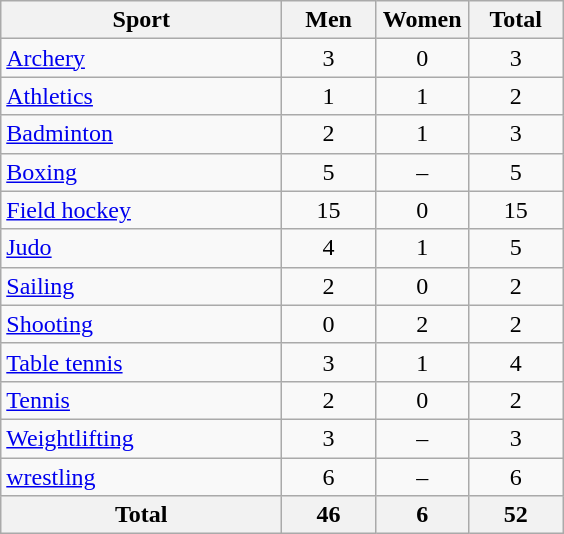<table class="wikitable sortable" style="text-align:center;">
<tr>
<th width=180>Sport</th>
<th width=55>Men</th>
<th width=55>Women</th>
<th width=55>Total</th>
</tr>
<tr>
<td align=left><a href='#'>Archery</a></td>
<td>3</td>
<td>0</td>
<td>3</td>
</tr>
<tr>
<td align=left><a href='#'>Athletics</a></td>
<td>1</td>
<td>1</td>
<td>2</td>
</tr>
<tr>
<td align=left><a href='#'>Badminton</a></td>
<td>2</td>
<td>1</td>
<td>3</td>
</tr>
<tr>
<td align=left><a href='#'>Boxing</a></td>
<td>5</td>
<td>–</td>
<td>5</td>
</tr>
<tr>
<td align=left><a href='#'>Field hockey</a></td>
<td>15</td>
<td>0</td>
<td>15</td>
</tr>
<tr>
<td align=left><a href='#'>Judo</a></td>
<td>4</td>
<td>1</td>
<td>5</td>
</tr>
<tr>
<td align=left><a href='#'>Sailing</a></td>
<td>2</td>
<td>0</td>
<td>2</td>
</tr>
<tr>
<td align=left><a href='#'>Shooting</a></td>
<td>0</td>
<td>2</td>
<td>2</td>
</tr>
<tr>
<td align=left><a href='#'>Table tennis</a></td>
<td>3</td>
<td>1</td>
<td>4</td>
</tr>
<tr>
<td align=left><a href='#'>Tennis</a></td>
<td>2</td>
<td>0</td>
<td>2</td>
</tr>
<tr>
<td align=left><a href='#'>Weightlifting</a></td>
<td>3</td>
<td>–</td>
<td>3</td>
</tr>
<tr>
<td align=left><a href='#'>wrestling</a></td>
<td>6</td>
<td>–</td>
<td>6</td>
</tr>
<tr>
<th>Total</th>
<th>46</th>
<th>6</th>
<th>52</th>
</tr>
</table>
